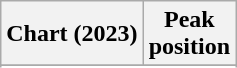<table class="wikitable sortable plainrowheaders">
<tr>
<th scope="col">Chart (2023)</th>
<th scope="col">Peak<br>position</th>
</tr>
<tr>
</tr>
<tr>
</tr>
<tr>
</tr>
<tr>
</tr>
<tr>
</tr>
</table>
